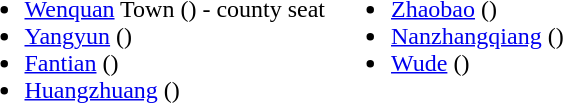<table>
<tr>
<td valign="top"><br><ul><li><a href='#'>Wenquan</a> Town () - county seat</li><li><a href='#'>Yangyun</a> ()</li><li><a href='#'>Fantian</a> ()</li><li><a href='#'>Huangzhuang</a> ()</li></ul></td>
<td valign="top"><br><ul><li><a href='#'>Zhaobao</a> ()</li><li><a href='#'>Nanzhangqiang</a> ()</li><li><a href='#'>Wude</a> ()</li></ul></td>
</tr>
</table>
